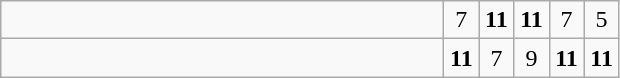<table class="wikitable">
<tr>
<td style="width:18em"></td>
<td align=center style="width:1em">7</td>
<td align=center style="width:1em"><strong>11</strong></td>
<td align=center style="width:1em"><strong>11</strong></td>
<td align=center style="width:1em">7</td>
<td align=center style="width:1em">5</td>
</tr>
<tr>
<td style="width:18em"><strong></strong></td>
<td align=center style="width:1em"><strong>11</strong></td>
<td align=center style="width:1em">7</td>
<td align=center style="width:1em">9</td>
<td align=center style="width:1em"><strong>11</strong></td>
<td align=center style="width:1em"><strong>11</strong></td>
</tr>
</table>
